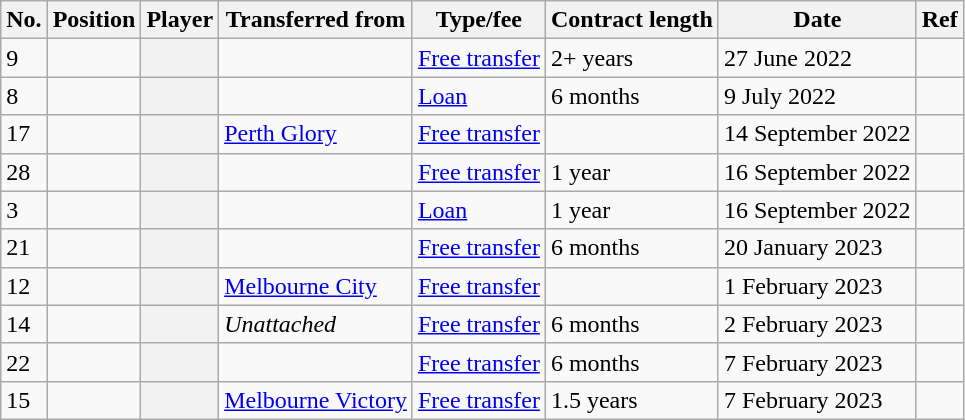<table class="wikitable plainrowheaders sortable" style=" text-align:left">
<tr>
<th scope="col">No.</th>
<th scope="col">Position</th>
<th scope="col">Player</th>
<th scope="col">Transferred from</th>
<th scope="col">Type/fee</th>
<th scope="col">Contract length</th>
<th scope="col">Date</th>
<th scope="col" class="unsortable">Ref</th>
</tr>
<tr>
<td>9</td>
<td></td>
<th scope="row"></th>
<td></td>
<td><a href='#'>Free transfer</a></td>
<td>2+ years</td>
<td>27 June 2022</td>
<td></td>
</tr>
<tr>
<td>8</td>
<td></td>
<th scope="row"></th>
<td></td>
<td><a href='#'>Loan</a></td>
<td>6 months</td>
<td>9 July 2022</td>
<td></td>
</tr>
<tr>
<td>17</td>
<td></td>
<th scope="row"></th>
<td><a href='#'>Perth Glory</a></td>
<td><a href='#'>Free transfer</a></td>
<td></td>
<td>14 September 2022</td>
<td></td>
</tr>
<tr>
<td>28</td>
<td></td>
<th scope="row"></th>
<td></td>
<td><a href='#'>Free transfer</a></td>
<td>1 year</td>
<td>16 September 2022</td>
<td></td>
</tr>
<tr>
<td>3</td>
<td></td>
<th scope="row"></th>
<td></td>
<td><a href='#'>Loan</a></td>
<td>1 year</td>
<td>16 September 2022</td>
<td></td>
</tr>
<tr>
<td>21</td>
<td></td>
<th scope="row"></th>
<td></td>
<td><a href='#'>Free transfer</a></td>
<td>6 months</td>
<td>20 January 2023</td>
<td></td>
</tr>
<tr>
<td>12</td>
<td></td>
<th scope="row"></th>
<td><a href='#'>Melbourne City</a></td>
<td><a href='#'>Free transfer</a></td>
<td></td>
<td>1 February 2023</td>
<td></td>
</tr>
<tr>
<td>14</td>
<td></td>
<th scope="row"></th>
<td><em>Unattached</em></td>
<td><a href='#'>Free transfer</a></td>
<td>6 months</td>
<td>2 February 2023</td>
<td></td>
</tr>
<tr>
<td>22</td>
<td></td>
<th scope="row"></th>
<td></td>
<td><a href='#'>Free transfer</a></td>
<td>6 months</td>
<td>7 February 2023</td>
<td></td>
</tr>
<tr>
<td>15</td>
<td></td>
<th scope="row"></th>
<td><a href='#'>Melbourne Victory</a></td>
<td><a href='#'>Free transfer</a></td>
<td>1.5 years</td>
<td>7 February 2023</td>
<td></td>
</tr>
</table>
